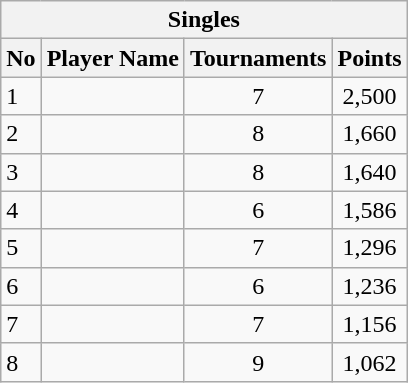<table class="wikitable">
<tr>
<th colspan=4>Singles</th>
</tr>
<tr>
<th>No</th>
<th>Player Name</th>
<th>Tournaments</th>
<th>Points</th>
</tr>
<tr>
<td>1</td>
<td></td>
<td align="center">7</td>
<td align="center">2,500</td>
</tr>
<tr>
<td>2</td>
<td></td>
<td align="center">8</td>
<td align="center">1,660</td>
</tr>
<tr>
<td>3</td>
<td></td>
<td align="center">8</td>
<td align="center">1,640</td>
</tr>
<tr>
<td>4</td>
<td></td>
<td align="center">6</td>
<td align="center">1,586</td>
</tr>
<tr>
<td>5</td>
<td></td>
<td align="center">7</td>
<td align="center">1,296</td>
</tr>
<tr>
<td>6</td>
<td></td>
<td align="center">6</td>
<td align="center">1,236</td>
</tr>
<tr>
<td>7</td>
<td></td>
<td align="center">7</td>
<td align="center">1,156</td>
</tr>
<tr>
<td>8</td>
<td></td>
<td align="center">9</td>
<td align="center">1,062</td>
</tr>
</table>
